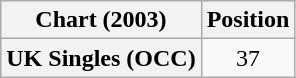<table class="wikitable plainrowheaders" style="text-align:center">
<tr>
<th>Chart (2003)</th>
<th>Position</th>
</tr>
<tr>
<th scope="row">UK Singles (OCC)</th>
<td>37</td>
</tr>
</table>
